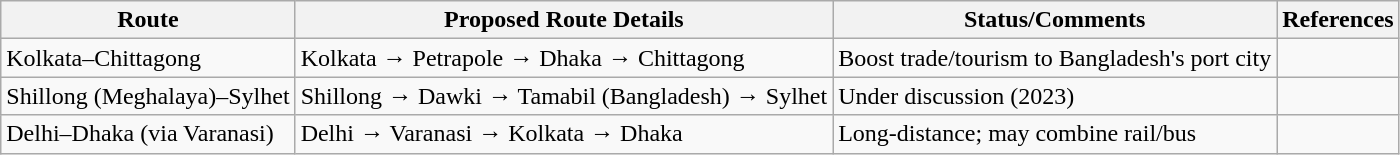<table class="wikitable">
<tr>
<th>Route</th>
<th>Proposed Route Details</th>
<th>Status/Comments</th>
<th>References</th>
</tr>
<tr>
<td>Kolkata–Chittagong</td>
<td>Kolkata → Petrapole → Dhaka → Chittagong</td>
<td>Boost trade/tourism to Bangladesh's port city</td>
<td></td>
</tr>
<tr>
<td>Shillong (Meghalaya)–Sylhet</td>
<td>Shillong → Dawki → Tamabil (Bangladesh) → Sylhet</td>
<td>Under discussion (2023)</td>
<td></td>
</tr>
<tr>
<td>Delhi–Dhaka (via Varanasi)</td>
<td>Delhi → Varanasi → Kolkata → Dhaka</td>
<td>Long-distance; may combine rail/bus</td>
<td></td>
</tr>
</table>
